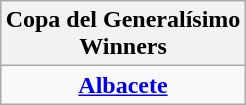<table class="wikitable" style="text-align: center; margin: 0 auto;">
<tr>
<th>Copa del Generalísimo<br>Winners</th>
</tr>
<tr>
<td><strong><a href='#'>Albacete</a></strong></td>
</tr>
</table>
